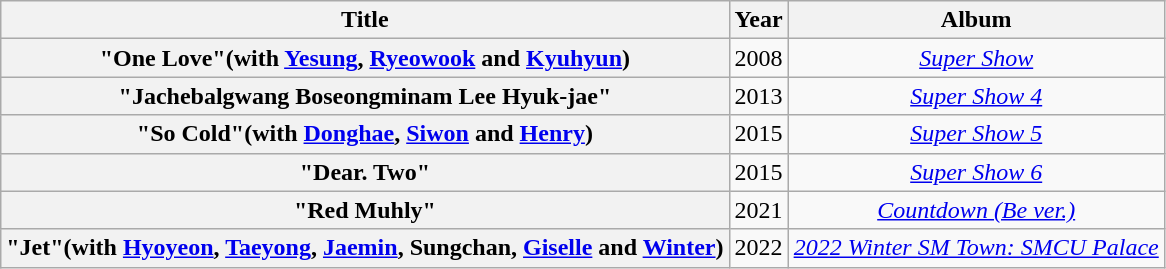<table class="wikitable plainrowheaders" style="text-align:center">
<tr>
<th scope="col">Title</th>
<th scope="col">Year</th>
<th scope="col">Album</th>
</tr>
<tr>
<th scope="row">"One Love"(with <a href='#'>Yesung</a>, <a href='#'>Ryeowook</a> and <a href='#'>Kyuhyun</a>)</th>
<td>2008</td>
<td><em><a href='#'>Super Show</a></em></td>
</tr>
<tr>
<th scope="row">"Jachebalgwang Boseongminam Lee Hyuk-jae"</th>
<td>2013</td>
<td><em><a href='#'>Super Show 4</a></em></td>
</tr>
<tr>
<th scope="row">"So Cold"(with <a href='#'>Donghae</a>, <a href='#'>Siwon</a> and <a href='#'>Henry</a>)</th>
<td>2015</td>
<td><em><a href='#'>Super Show 5</a></em></td>
</tr>
<tr>
<th scope="row">"Dear. Two"</th>
<td>2015</td>
<td><em><a href='#'>Super Show 6</a></em></td>
</tr>
<tr>
<th scope="row">"Red Muhly"</th>
<td>2021</td>
<td><em><a href='#'>Countdown (Be ver.)</a></em></td>
</tr>
<tr>
<th scope="row">"Jet"(with <a href='#'>Hyoyeon</a>, <a href='#'>Taeyong</a>, <a href='#'>Jaemin</a>, Sungchan, <a href='#'>Giselle</a> and <a href='#'>Winter</a>)</th>
<td>2022</td>
<td><em><a href='#'>2022 Winter SM Town: SMCU Palace</a></em></td>
</tr>
</table>
